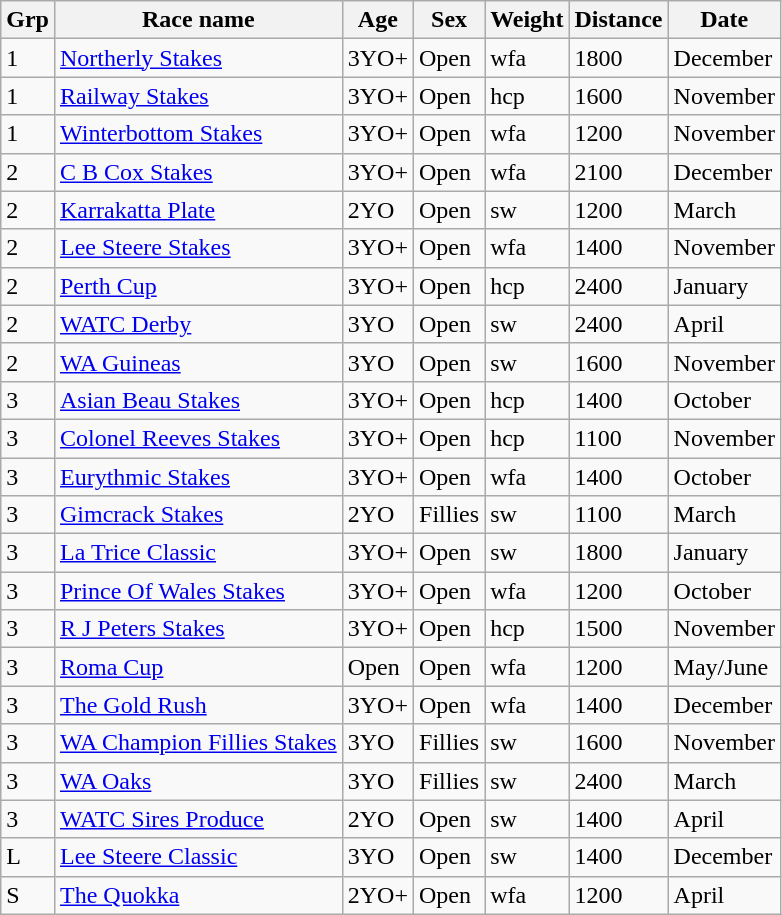<table class="wikitable">
<tr>
<th>Grp</th>
<th>Race name</th>
<th>Age</th>
<th>Sex</th>
<th>Weight</th>
<th>Distance</th>
<th>Date</th>
</tr>
<tr>
<td>1</td>
<td><a href='#'>Northerly Stakes</a></td>
<td>3YO+</td>
<td>Open</td>
<td>wfa</td>
<td>1800</td>
<td>December</td>
</tr>
<tr>
<td>1</td>
<td><a href='#'>Railway Stakes</a></td>
<td>3YO+</td>
<td>Open</td>
<td>hcp</td>
<td>1600</td>
<td>November</td>
</tr>
<tr>
<td>1</td>
<td><a href='#'>Winterbottom Stakes</a></td>
<td>3YO+</td>
<td>Open</td>
<td>wfa</td>
<td>1200</td>
<td>November</td>
</tr>
<tr>
<td>2</td>
<td><a href='#'>C B Cox Stakes</a></td>
<td>3YO+</td>
<td>Open</td>
<td>wfa</td>
<td>2100</td>
<td>December</td>
</tr>
<tr>
<td>2</td>
<td><a href='#'>Karrakatta Plate</a></td>
<td>2YO</td>
<td>Open</td>
<td>sw</td>
<td>1200</td>
<td>March</td>
</tr>
<tr>
<td>2</td>
<td><a href='#'>Lee Steere Stakes</a></td>
<td>3YO+</td>
<td>Open</td>
<td>wfa</td>
<td>1400</td>
<td>November</td>
</tr>
<tr>
<td>2</td>
<td><a href='#'>Perth Cup</a></td>
<td>3YO+</td>
<td>Open</td>
<td>hcp</td>
<td>2400</td>
<td>January</td>
</tr>
<tr>
<td>2</td>
<td><a href='#'>WATC Derby</a></td>
<td>3YO</td>
<td>Open</td>
<td>sw</td>
<td>2400</td>
<td>April</td>
</tr>
<tr>
<td>2</td>
<td><a href='#'>WA Guineas</a></td>
<td>3YO</td>
<td>Open</td>
<td>sw</td>
<td>1600</td>
<td>November</td>
</tr>
<tr>
<td>3</td>
<td><a href='#'>Asian Beau Stakes</a></td>
<td>3YO+</td>
<td>Open</td>
<td>hcp</td>
<td>1400</td>
<td>October</td>
</tr>
<tr>
<td>3</td>
<td><a href='#'>Colonel Reeves Stakes</a></td>
<td>3YO+</td>
<td>Open</td>
<td>hcp</td>
<td>1100</td>
<td>November</td>
</tr>
<tr>
<td>3</td>
<td><a href='#'>Eurythmic Stakes</a></td>
<td>3YO+</td>
<td>Open</td>
<td>wfa</td>
<td>1400</td>
<td>October</td>
</tr>
<tr>
<td>3</td>
<td><a href='#'>Gimcrack Stakes</a></td>
<td>2YO</td>
<td>Fillies</td>
<td>sw</td>
<td>1100</td>
<td>March</td>
</tr>
<tr>
<td>3</td>
<td><a href='#'>La Trice Classic</a></td>
<td>3YO+</td>
<td>Open</td>
<td>sw</td>
<td>1800</td>
<td>January</td>
</tr>
<tr>
<td>3</td>
<td><a href='#'>Prince Of Wales Stakes</a></td>
<td>3YO+</td>
<td>Open</td>
<td>wfa</td>
<td>1200</td>
<td>October</td>
</tr>
<tr>
<td>3</td>
<td><a href='#'>R J Peters Stakes</a></td>
<td>3YO+</td>
<td>Open</td>
<td>hcp</td>
<td>1500</td>
<td>November</td>
</tr>
<tr>
<td>3</td>
<td><a href='#'>Roma Cup</a></td>
<td>Open</td>
<td>Open</td>
<td>wfa</td>
<td>1200</td>
<td>May/June</td>
</tr>
<tr>
<td>3</td>
<td><a href='#'>The Gold Rush</a></td>
<td>3YO+</td>
<td>Open</td>
<td>wfa</td>
<td>1400</td>
<td>December</td>
</tr>
<tr>
<td>3</td>
<td><a href='#'>WA Champion Fillies Stakes</a></td>
<td>3YO</td>
<td>Fillies</td>
<td>sw</td>
<td>1600</td>
<td>November</td>
</tr>
<tr>
<td>3</td>
<td><a href='#'>WA Oaks</a></td>
<td>3YO</td>
<td>Fillies</td>
<td>sw</td>
<td>2400</td>
<td>March</td>
</tr>
<tr>
<td>3</td>
<td><a href='#'>WATC Sires Produce</a></td>
<td>2YO</td>
<td>Open</td>
<td>sw</td>
<td>1400</td>
<td>April</td>
</tr>
<tr>
<td>L</td>
<td><a href='#'>Lee Steere Classic</a></td>
<td>3YO</td>
<td>Open</td>
<td>sw</td>
<td>1400</td>
<td>December</td>
</tr>
<tr>
<td>S</td>
<td><a href='#'>The Quokka</a></td>
<td>2YO+</td>
<td>Open</td>
<td>wfa</td>
<td>1200</td>
<td>April</td>
</tr>
</table>
